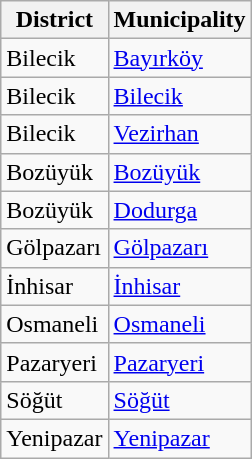<table class="sortable wikitable">
<tr>
<th>District</th>
<th>Municipality</th>
</tr>
<tr>
<td>Bilecik</td>
<td><a href='#'>Bayırköy</a></td>
</tr>
<tr>
<td>Bilecik</td>
<td><a href='#'>Bilecik</a></td>
</tr>
<tr>
<td>Bilecik</td>
<td><a href='#'>Vezirhan</a></td>
</tr>
<tr>
<td>Bozüyük</td>
<td><a href='#'>Bozüyük</a></td>
</tr>
<tr>
<td>Bozüyük</td>
<td><a href='#'>Dodurga</a></td>
</tr>
<tr>
<td>Gölpazarı</td>
<td><a href='#'>Gölpazarı</a></td>
</tr>
<tr>
<td>İnhisar</td>
<td><a href='#'>İnhisar</a></td>
</tr>
<tr>
<td>Osmaneli</td>
<td><a href='#'>Osmaneli</a></td>
</tr>
<tr>
<td>Pazaryeri</td>
<td><a href='#'>Pazaryeri</a></td>
</tr>
<tr>
<td>Söğüt</td>
<td><a href='#'>Söğüt</a></td>
</tr>
<tr>
<td>Yenipazar</td>
<td><a href='#'>Yenipazar</a></td>
</tr>
</table>
